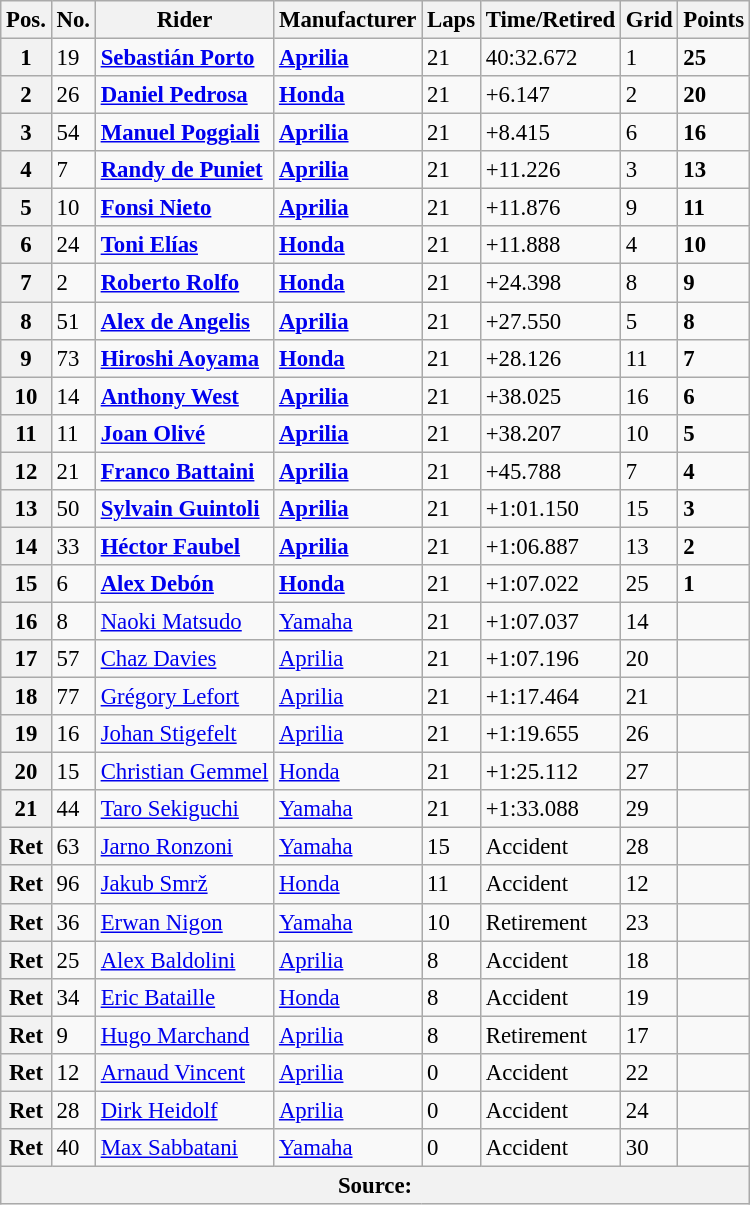<table class="wikitable" style="font-size: 95%;">
<tr>
<th>Pos.</th>
<th>No.</th>
<th>Rider</th>
<th>Manufacturer</th>
<th>Laps</th>
<th>Time/Retired</th>
<th>Grid</th>
<th>Points</th>
</tr>
<tr>
<th>1</th>
<td>19</td>
<td> <strong><a href='#'>Sebastián Porto</a></strong></td>
<td><strong><a href='#'>Aprilia</a></strong></td>
<td>21</td>
<td>40:32.672</td>
<td>1</td>
<td><strong>25</strong></td>
</tr>
<tr>
<th>2</th>
<td>26</td>
<td> <strong><a href='#'>Daniel Pedrosa</a></strong></td>
<td><strong><a href='#'>Honda</a></strong></td>
<td>21</td>
<td>+6.147</td>
<td>2</td>
<td><strong>20</strong></td>
</tr>
<tr>
<th>3</th>
<td>54</td>
<td> <strong><a href='#'>Manuel Poggiali</a></strong></td>
<td><strong><a href='#'>Aprilia</a></strong></td>
<td>21</td>
<td>+8.415</td>
<td>6</td>
<td><strong>16</strong></td>
</tr>
<tr>
<th>4</th>
<td>7</td>
<td> <strong><a href='#'>Randy de Puniet</a></strong></td>
<td><strong><a href='#'>Aprilia</a></strong></td>
<td>21</td>
<td>+11.226</td>
<td>3</td>
<td><strong>13</strong></td>
</tr>
<tr>
<th>5</th>
<td>10</td>
<td> <strong><a href='#'>Fonsi Nieto</a></strong></td>
<td><strong><a href='#'>Aprilia</a></strong></td>
<td>21</td>
<td>+11.876</td>
<td>9</td>
<td><strong>11</strong></td>
</tr>
<tr>
<th>6</th>
<td>24</td>
<td> <strong><a href='#'>Toni Elías</a></strong></td>
<td><strong><a href='#'>Honda</a></strong></td>
<td>21</td>
<td>+11.888</td>
<td>4</td>
<td><strong>10</strong></td>
</tr>
<tr>
<th>7</th>
<td>2</td>
<td> <strong><a href='#'>Roberto Rolfo</a></strong></td>
<td><strong><a href='#'>Honda</a></strong></td>
<td>21</td>
<td>+24.398</td>
<td>8</td>
<td><strong>9</strong></td>
</tr>
<tr>
<th>8</th>
<td>51</td>
<td> <strong><a href='#'>Alex de Angelis</a></strong></td>
<td><strong><a href='#'>Aprilia</a></strong></td>
<td>21</td>
<td>+27.550</td>
<td>5</td>
<td><strong>8</strong></td>
</tr>
<tr>
<th>9</th>
<td>73</td>
<td> <strong><a href='#'>Hiroshi Aoyama</a></strong></td>
<td><strong><a href='#'>Honda</a></strong></td>
<td>21</td>
<td>+28.126</td>
<td>11</td>
<td><strong>7</strong></td>
</tr>
<tr>
<th>10</th>
<td>14</td>
<td> <strong><a href='#'>Anthony West</a></strong></td>
<td><strong><a href='#'>Aprilia</a></strong></td>
<td>21</td>
<td>+38.025</td>
<td>16</td>
<td><strong>6</strong></td>
</tr>
<tr>
<th>11</th>
<td>11</td>
<td> <strong><a href='#'>Joan Olivé</a></strong></td>
<td><strong><a href='#'>Aprilia</a></strong></td>
<td>21</td>
<td>+38.207</td>
<td>10</td>
<td><strong>5</strong></td>
</tr>
<tr>
<th>12</th>
<td>21</td>
<td> <strong><a href='#'>Franco Battaini</a></strong></td>
<td><strong><a href='#'>Aprilia</a></strong></td>
<td>21</td>
<td>+45.788</td>
<td>7</td>
<td><strong>4</strong></td>
</tr>
<tr>
<th>13</th>
<td>50</td>
<td> <strong><a href='#'>Sylvain Guintoli</a></strong></td>
<td><strong><a href='#'>Aprilia</a></strong></td>
<td>21</td>
<td>+1:01.150</td>
<td>15</td>
<td><strong>3</strong></td>
</tr>
<tr>
<th>14</th>
<td>33</td>
<td> <strong><a href='#'>Héctor Faubel</a></strong></td>
<td><strong><a href='#'>Aprilia</a></strong></td>
<td>21</td>
<td>+1:06.887</td>
<td>13</td>
<td><strong>2</strong></td>
</tr>
<tr>
<th>15</th>
<td>6</td>
<td> <strong><a href='#'>Alex Debón</a></strong></td>
<td><strong><a href='#'>Honda</a></strong></td>
<td>21</td>
<td>+1:07.022</td>
<td>25</td>
<td><strong>1</strong></td>
</tr>
<tr>
<th>16</th>
<td>8</td>
<td> <a href='#'>Naoki Matsudo</a></td>
<td><a href='#'>Yamaha</a></td>
<td>21</td>
<td>+1:07.037</td>
<td>14</td>
<td></td>
</tr>
<tr>
<th>17</th>
<td>57</td>
<td> <a href='#'>Chaz Davies</a></td>
<td><a href='#'>Aprilia</a></td>
<td>21</td>
<td>+1:07.196</td>
<td>20</td>
<td></td>
</tr>
<tr>
<th>18</th>
<td>77</td>
<td> <a href='#'>Grégory Lefort</a></td>
<td><a href='#'>Aprilia</a></td>
<td>21</td>
<td>+1:17.464</td>
<td>21</td>
<td></td>
</tr>
<tr>
<th>19</th>
<td>16</td>
<td> <a href='#'>Johan Stigefelt</a></td>
<td><a href='#'>Aprilia</a></td>
<td>21</td>
<td>+1:19.655</td>
<td>26</td>
<td></td>
</tr>
<tr>
<th>20</th>
<td>15</td>
<td> <a href='#'>Christian Gemmel</a></td>
<td><a href='#'>Honda</a></td>
<td>21</td>
<td>+1:25.112</td>
<td>27</td>
<td></td>
</tr>
<tr>
<th>21</th>
<td>44</td>
<td> <a href='#'>Taro Sekiguchi</a></td>
<td><a href='#'>Yamaha</a></td>
<td>21</td>
<td>+1:33.088</td>
<td>29</td>
<td></td>
</tr>
<tr>
<th>Ret</th>
<td>63</td>
<td> <a href='#'>Jarno Ronzoni</a></td>
<td><a href='#'>Yamaha</a></td>
<td>15</td>
<td>Accident</td>
<td>28</td>
<td></td>
</tr>
<tr>
<th>Ret</th>
<td>96</td>
<td> <a href='#'>Jakub Smrž</a></td>
<td><a href='#'>Honda</a></td>
<td>11</td>
<td>Accident</td>
<td>12</td>
<td></td>
</tr>
<tr>
<th>Ret</th>
<td>36</td>
<td> <a href='#'>Erwan Nigon</a></td>
<td><a href='#'>Yamaha</a></td>
<td>10</td>
<td>Retirement</td>
<td>23</td>
<td></td>
</tr>
<tr>
<th>Ret</th>
<td>25</td>
<td> <a href='#'>Alex Baldolini</a></td>
<td><a href='#'>Aprilia</a></td>
<td>8</td>
<td>Accident</td>
<td>18</td>
<td></td>
</tr>
<tr>
<th>Ret</th>
<td>34</td>
<td> <a href='#'>Eric Bataille</a></td>
<td><a href='#'>Honda</a></td>
<td>8</td>
<td>Accident</td>
<td>19</td>
<td></td>
</tr>
<tr>
<th>Ret</th>
<td>9</td>
<td> <a href='#'>Hugo Marchand</a></td>
<td><a href='#'>Aprilia</a></td>
<td>8</td>
<td>Retirement</td>
<td>17</td>
<td></td>
</tr>
<tr>
<th>Ret</th>
<td>12</td>
<td> <a href='#'>Arnaud Vincent</a></td>
<td><a href='#'>Aprilia</a></td>
<td>0</td>
<td>Accident</td>
<td>22</td>
<td></td>
</tr>
<tr>
<th>Ret</th>
<td>28</td>
<td> <a href='#'>Dirk Heidolf</a></td>
<td><a href='#'>Aprilia</a></td>
<td>0</td>
<td>Accident</td>
<td>24</td>
<td></td>
</tr>
<tr>
<th>Ret</th>
<td>40</td>
<td> <a href='#'>Max Sabbatani</a></td>
<td><a href='#'>Yamaha</a></td>
<td>0</td>
<td>Accident</td>
<td>30</td>
<td></td>
</tr>
<tr>
<th colspan=8>Source: </th>
</tr>
</table>
